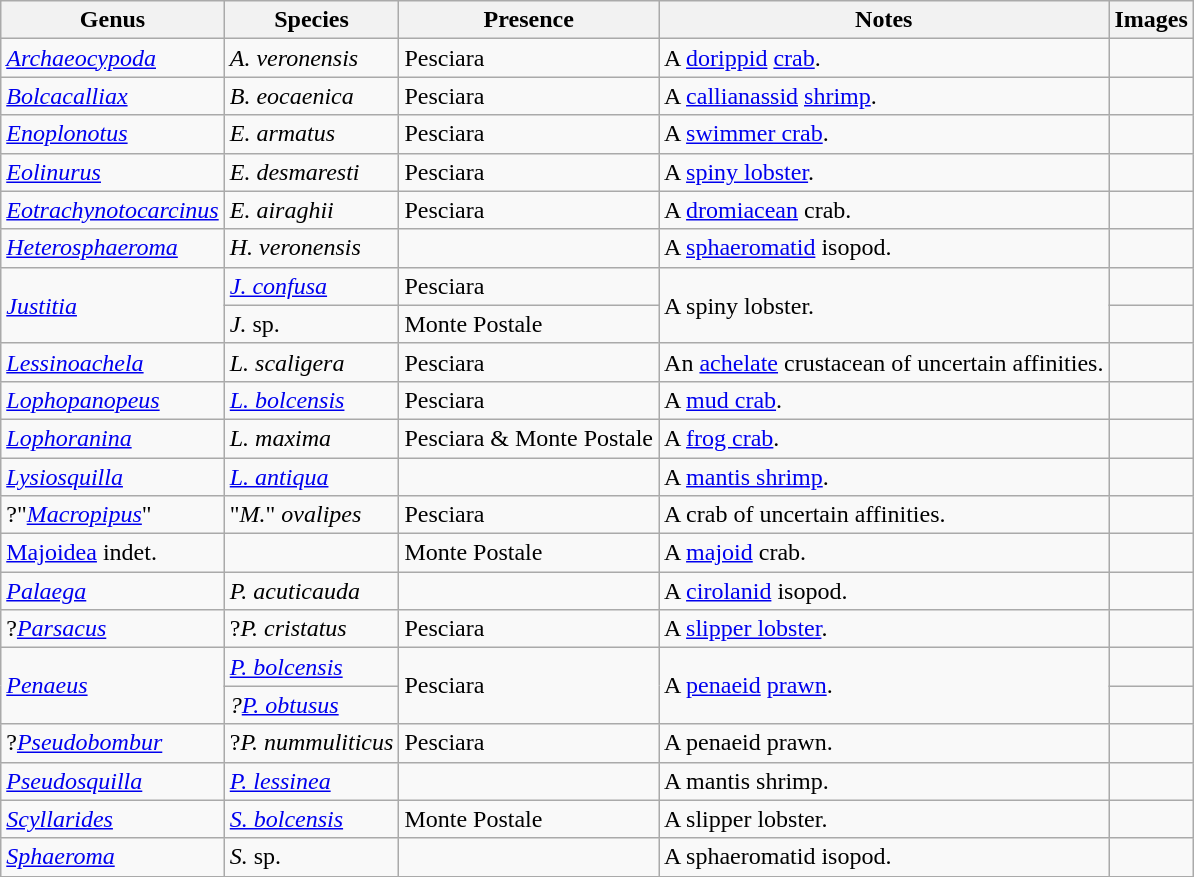<table class="wikitable" align="center">
<tr>
<th>Genus</th>
<th>Species</th>
<th>Presence</th>
<th>Notes</th>
<th>Images</th>
</tr>
<tr>
<td><em><a href='#'>Archaeocypoda</a></em></td>
<td><em>A. veronensis</em></td>
<td>Pesciara</td>
<td>A <a href='#'>dorippid</a> <a href='#'>crab</a>.</td>
<td></td>
</tr>
<tr>
<td><em><a href='#'>Bolcacalliax</a></em></td>
<td><em>B. eocaenica</em></td>
<td>Pesciara</td>
<td>A <a href='#'>callianassid</a> <a href='#'>shrimp</a>.</td>
<td></td>
</tr>
<tr>
<td><em><a href='#'>Enoplonotus</a></em></td>
<td><em>E. armatus</em></td>
<td>Pesciara</td>
<td>A <a href='#'>swimmer crab</a>.</td>
<td></td>
</tr>
<tr>
<td><em><a href='#'>Eolinurus</a></em></td>
<td><em>E. desmaresti</em></td>
<td>Pesciara</td>
<td>A <a href='#'>spiny lobster</a>.</td>
<td></td>
</tr>
<tr>
<td><em><a href='#'>Eotrachynotocarcinus</a></em></td>
<td><em>E. airaghii</em></td>
<td>Pesciara</td>
<td>A <a href='#'>dromiacean</a> crab.</td>
<td></td>
</tr>
<tr>
<td><em><a href='#'>Heterosphaeroma</a></em></td>
<td><em>H. veronensis</em></td>
<td></td>
<td>A <a href='#'>sphaeromatid</a> isopod.</td>
<td></td>
</tr>
<tr>
<td rowspan="2"><em><a href='#'>Justitia</a></em></td>
<td><em><a href='#'>J. confusa</a></em></td>
<td>Pesciara</td>
<td rowspan="2">A spiny lobster.</td>
<td></td>
</tr>
<tr>
<td><em>J.</em> sp.</td>
<td>Monte Postale</td>
<td></td>
</tr>
<tr>
<td><em><a href='#'>Lessinoachela</a></em></td>
<td><em>L. scaligera</em></td>
<td>Pesciara</td>
<td>An <a href='#'>achelate</a> crustacean of uncertain affinities.</td>
<td></td>
</tr>
<tr>
<td><em><a href='#'>Lophopanopeus</a></em></td>
<td><em><a href='#'>L. bolcensis</a></em></td>
<td>Pesciara</td>
<td>A <a href='#'>mud crab</a>.</td>
<td></td>
</tr>
<tr>
<td><em><a href='#'>Lophoranina</a></em></td>
<td><em>L. maxima</em></td>
<td>Pesciara & Monte Postale</td>
<td>A <a href='#'>frog crab</a>.</td>
<td></td>
</tr>
<tr>
<td><em><a href='#'>Lysiosquilla</a></em></td>
<td><em><a href='#'>L. antiqua</a></em></td>
<td></td>
<td>A <a href='#'>mantis shrimp</a>.</td>
<td></td>
</tr>
<tr>
<td>?"<em><a href='#'>Macropipus</a></em>"</td>
<td>"<em>M.</em>" <em>ovalipes</em></td>
<td>Pesciara</td>
<td>A crab of uncertain affinities.</td>
<td></td>
</tr>
<tr>
<td><a href='#'>Majoidea</a> indet.</td>
<td></td>
<td>Monte Postale</td>
<td>A <a href='#'>majoid</a> crab.</td>
<td></td>
</tr>
<tr>
<td><em><a href='#'>Palaega</a></em></td>
<td><em>P. acuticauda</em></td>
<td></td>
<td>A <a href='#'>cirolanid</a> isopod.</td>
<td></td>
</tr>
<tr>
<td>?<em><a href='#'>Parsacus</a></em></td>
<td>?<em>P. cristatus</em></td>
<td>Pesciara</td>
<td>A <a href='#'>slipper lobster</a>.</td>
<td></td>
</tr>
<tr>
<td rowspan="2"><em><a href='#'>Penaeus</a></em></td>
<td><em><a href='#'>P. bolcensis</a></em></td>
<td rowspan="2">Pesciara</td>
<td rowspan="2">A <a href='#'>penaeid</a> <a href='#'>prawn</a>.</td>
<td></td>
</tr>
<tr>
<td><em>?<a href='#'>P. obtusus</a></em></td>
<td></td>
</tr>
<tr>
<td>?<em><a href='#'>Pseudobombur</a></em></td>
<td>?<em>P. nummuliticus</em></td>
<td>Pesciara</td>
<td>A penaeid prawn.</td>
<td></td>
</tr>
<tr>
<td><em><a href='#'>Pseudosquilla</a></em></td>
<td><em><a href='#'>P. lessinea</a></em></td>
<td></td>
<td>A mantis shrimp.</td>
<td></td>
</tr>
<tr>
<td><em><a href='#'>Scyllarides</a></em></td>
<td><em><a href='#'>S. bolcensis</a></em></td>
<td>Monte Postale</td>
<td>A slipper lobster.</td>
<td></td>
</tr>
<tr>
<td><em><a href='#'>Sphaeroma</a></em></td>
<td><em>S.</em> sp.</td>
<td></td>
<td>A sphaeromatid isopod.</td>
<td></td>
</tr>
</table>
